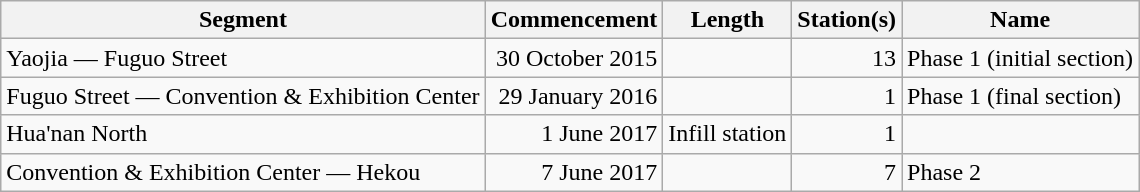<table class="wikitable" style="border-collapse: collapse; text-align: right;">
<tr>
<th>Segment</th>
<th>Commencement</th>
<th>Length</th>
<th>Station(s)</th>
<th>Name</th>
</tr>
<tr>
<td style="text-align: left;">Yaojia — Fuguo Street</td>
<td>30 October 2015</td>
<td></td>
<td>13</td>
<td style="text-align: left;">Phase 1 (initial section)</td>
</tr>
<tr>
<td style="text-align: left;">Fuguo Street — Convention & Exhibition Center</td>
<td>29 January 2016</td>
<td></td>
<td>1</td>
<td style="text-align: left;">Phase 1 (final section)</td>
</tr>
<tr>
<td style="text-align: left;">Hua'nan North</td>
<td>1 June 2017</td>
<td>Infill station</td>
<td>1</td>
<td style="text-align: left;"></td>
</tr>
<tr>
<td style="text-align: left;">Convention & Exhibition Center — Hekou</td>
<td>7 June 2017</td>
<td></td>
<td>7</td>
<td style="text-align: left;">Phase 2</td>
</tr>
</table>
